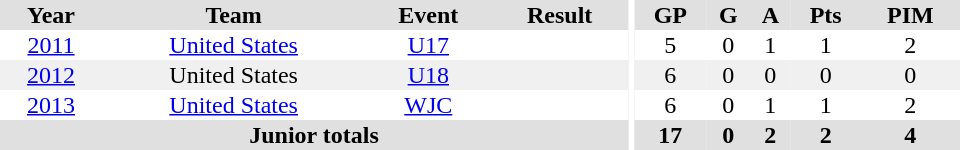<table border="0" cellpadding="1" cellspacing="0" ID="Table3" style="text-align:center; width:40em">
<tr ALIGN="center" bgcolor="#e0e0e0">
<th>Year</th>
<th>Team</th>
<th>Event</th>
<th>Result</th>
<th rowspan="99" bgcolor="#ffffff"></th>
<th>GP</th>
<th>G</th>
<th>A</th>
<th>Pts</th>
<th>PIM</th>
</tr>
<tr>
<td><a href='#'>2011</a></td>
<td><a href='#'>United States</a></td>
<td><a href='#'>U17</a></td>
<td></td>
<td>5</td>
<td>0</td>
<td>1</td>
<td>1</td>
<td>2</td>
</tr>
<tr bgcolor="#f0f0f0">
<td><a href='#'>2012</a></td>
<td>United States</td>
<td><a href='#'>U18</a></td>
<td></td>
<td>6</td>
<td>0</td>
<td>0</td>
<td>0</td>
<td>0</td>
</tr>
<tr>
<td><a href='#'>2013</a></td>
<td><a href='#'>United States</a></td>
<td><a href='#'>WJC</a></td>
<td></td>
<td>6</td>
<td>0</td>
<td>1</td>
<td>1</td>
<td>2</td>
</tr>
<tr bgcolor="#e0e0e0">
<th colspan="4">Junior totals</th>
<th>17</th>
<th>0</th>
<th>2</th>
<th>2</th>
<th>4</th>
</tr>
</table>
